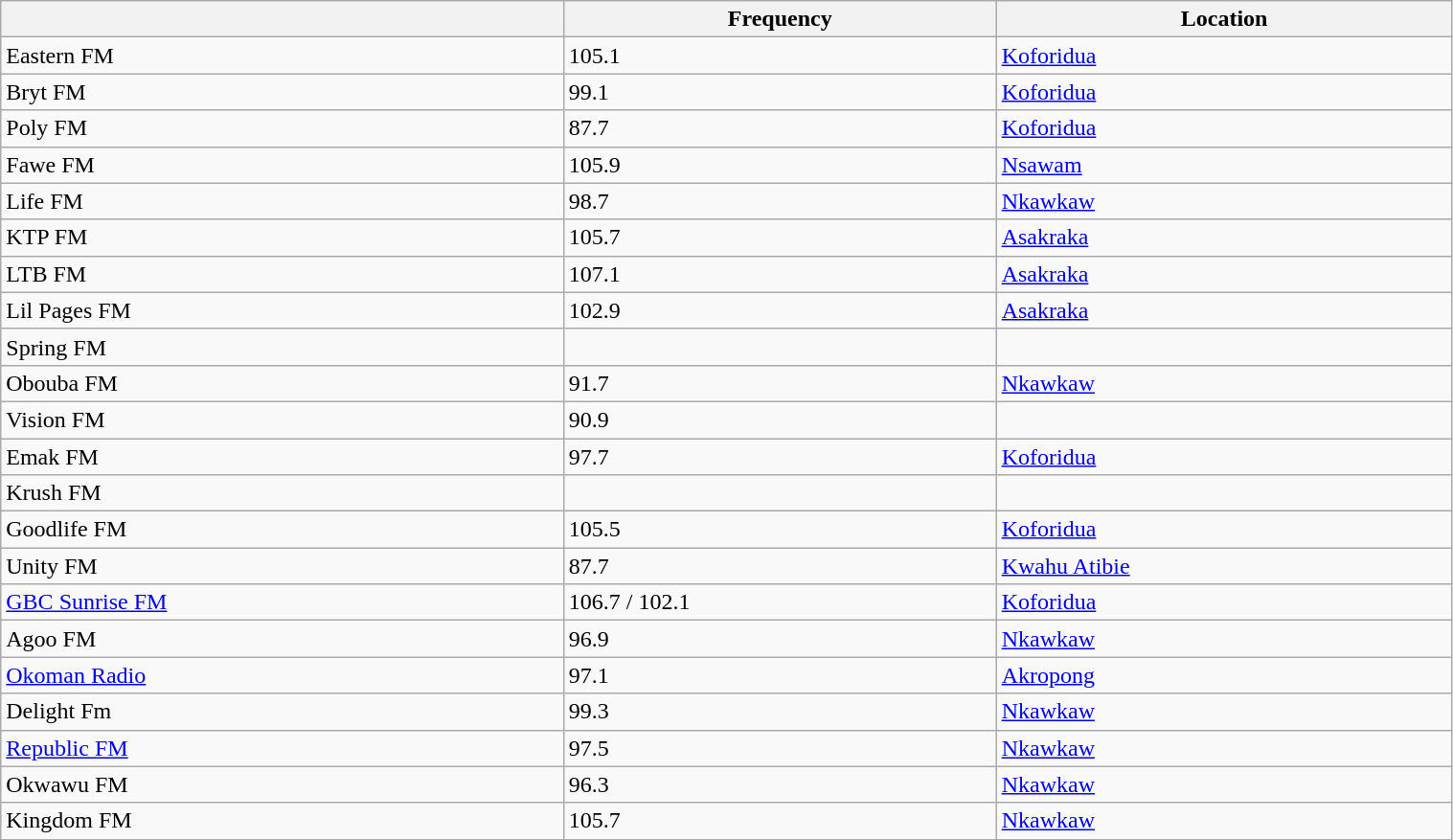<table class="wikitable sortable" style="width:80%;">
<tr>
<th></th>
<th>Frequency</th>
<th>Location</th>
</tr>
<tr>
<td>Eastern FM</td>
<td>105.1</td>
<td><a href='#'>Koforidua</a></td>
</tr>
<tr>
<td>Bryt FM</td>
<td>99.1</td>
<td><a href='#'>Koforidua</a></td>
</tr>
<tr>
<td>Poly FM</td>
<td>87.7</td>
<td><a href='#'>Koforidua</a></td>
</tr>
<tr>
<td>Fawe FM</td>
<td>105.9</td>
<td><a href='#'>Nsawam</a></td>
</tr>
<tr>
<td>Life FM</td>
<td>98.7</td>
<td><a href='#'>Nkawkaw</a></td>
</tr>
<tr Nkawkaw>
<td>KTP FM</td>
<td>105.7</td>
<td><a href='#'>Asakraka</a></td>
</tr>
<tr>
<td>LTB FM</td>
<td>107.1</td>
<td><a href='#'>Asakraka</a></td>
</tr>
<tr>
<td>Lil Pages FM</td>
<td>102.9</td>
<td><a href='#'>Asakraka</a></td>
</tr>
<tr>
<td>Spring FM</td>
<td></td>
<td></td>
</tr>
<tr>
<td>Obouba FM</td>
<td>91.7</td>
<td><a href='#'>Nkawkaw</a></td>
</tr>
<tr>
<td>Vision FM</td>
<td>90.9</td>
<td></td>
</tr>
<tr>
<td>Emak FM</td>
<td>97.7</td>
<td><a href='#'>Koforidua</a></td>
</tr>
<tr>
<td>Krush FM</td>
<td></td>
<td></td>
</tr>
<tr>
<td>Goodlife FM</td>
<td>105.5</td>
<td><a href='#'>Koforidua</a></td>
</tr>
<tr>
<td>Unity FM</td>
<td>87.7</td>
<td><a href='#'>Kwahu Atibie</a></td>
</tr>
<tr>
<td><a href='#'>GBC Sunrise FM</a></td>
<td>106.7 / 102.1</td>
<td><a href='#'>Koforidua</a></td>
</tr>
<tr 102.1 || || Koforidua>
<td>Agoo FM</td>
<td>96.9</td>
<td><a href='#'>Nkawkaw</a></td>
</tr>
<tr>
<td><a href='#'>Okoman Radio</a></td>
<td>97.1</td>
<td><a href='#'>Akropong</a></td>
</tr>
<tr>
<td>Delight Fm</td>
<td>99.3</td>
<td><a href='#'>Nkawkaw</a></td>
</tr>
<tr>
<td><a href='#'>Republic FM</a></td>
<td>97.5</td>
<td><a href='#'>Nkawkaw</a></td>
</tr>
<tr>
<td>Okwawu FM</td>
<td>96.3</td>
<td><a href='#'>Nkawkaw</a></td>
</tr>
<tr>
<td>Kingdom FM</td>
<td>105.7</td>
<td><a href='#'>Nkawkaw</a></td>
</tr>
</table>
